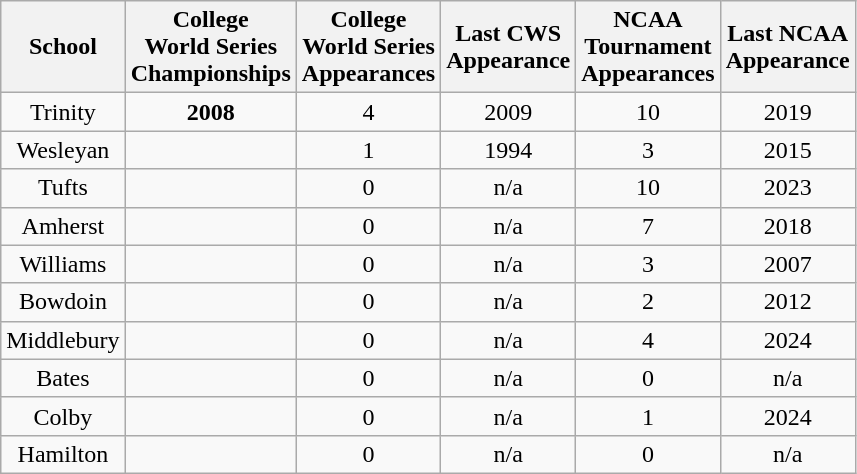<table class="wikitable sortable" style="text-align:center">
<tr>
<th>School</th>
<th>College<br>World Series<br>Championships</th>
<th>College<br>World Series<br>Appearances</th>
<th>Last CWS<br>Appearance</th>
<th>NCAA<br>Tournament<br>Appearances</th>
<th>Last NCAA<br>Appearance</th>
</tr>
<tr>
<td>Trinity</td>
<td><strong>2008</strong></td>
<td>4</td>
<td>2009</td>
<td>10</td>
<td>2019</td>
</tr>
<tr>
<td>Wesleyan</td>
<td></td>
<td>1</td>
<td>1994</td>
<td>3</td>
<td>2015</td>
</tr>
<tr>
<td>Tufts</td>
<td></td>
<td>0</td>
<td>n/a</td>
<td>10</td>
<td>2023</td>
</tr>
<tr>
<td>Amherst</td>
<td></td>
<td>0</td>
<td>n/a</td>
<td>7</td>
<td>2018</td>
</tr>
<tr>
<td>Williams</td>
<td></td>
<td>0</td>
<td>n/a</td>
<td>3</td>
<td>2007</td>
</tr>
<tr>
<td>Bowdoin</td>
<td></td>
<td>0</td>
<td>n/a</td>
<td>2</td>
<td>2012</td>
</tr>
<tr>
<td>Middlebury</td>
<td></td>
<td>0</td>
<td>n/a</td>
<td>4</td>
<td>2024</td>
</tr>
<tr>
<td>Bates</td>
<td></td>
<td>0</td>
<td>n/a</td>
<td>0</td>
<td>n/a</td>
</tr>
<tr>
<td>Colby</td>
<td></td>
<td>0</td>
<td>n/a</td>
<td>1</td>
<td>2024</td>
</tr>
<tr>
<td>Hamilton</td>
<td></td>
<td>0</td>
<td>n/a</td>
<td>0</td>
<td>n/a</td>
</tr>
</table>
